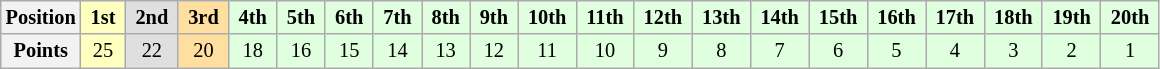<table class="wikitable" style="font-size:85%; text-align:center">
<tr>
<th>Position</th>
<td style="background:#ffffbf;"> <strong>1st</strong> </td>
<td style="background:#dfdfdf;"> <strong>2nd</strong> </td>
<td style="background:#ffdf9f;"> <strong>3rd</strong> </td>
<td style="background:#dfffdf;"> <strong>4th</strong> </td>
<td style="background:#dfffdf;"> <strong>5th</strong> </td>
<td style="background:#dfffdf;"> <strong>6th</strong> </td>
<td style="background:#dfffdf;"> <strong>7th</strong> </td>
<td style="background:#dfffdf;"> <strong>8th</strong> </td>
<td style="background:#dfffdf;"> <strong>9th</strong> </td>
<td style="background:#dfffdf;"> <strong>10th</strong> </td>
<td style="background:#dfffdf;"> <strong>11th</strong> </td>
<td style="background:#dfffdf;"> <strong>12th</strong> </td>
<td style="background:#dfffdf;"> <strong>13th</strong> </td>
<td style="background:#dfffdf;"> <strong>14th</strong> </td>
<td style="background:#dfffdf;"> <strong>15th</strong> </td>
<td style="background:#dfffdf;"> <strong>16th</strong> </td>
<td style="background:#dfffdf;"> <strong>17th</strong> </td>
<td style="background:#dfffdf;"> <strong>18th</strong> </td>
<td style="background:#dfffdf;"> <strong>19th</strong> </td>
<td style="background:#dfffdf;"> <strong>20th</strong> </td>
</tr>
<tr>
<th>Points</th>
<td style="background:#ffffbf;">25</td>
<td style="background:#dfdfdf;">22</td>
<td style="background:#ffdf9f;">20</td>
<td style="background:#dfffdf;">18</td>
<td style="background:#dfffdf;">16</td>
<td style="background:#dfffdf;">15</td>
<td style="background:#dfffdf;">14</td>
<td style="background:#dfffdf;">13</td>
<td style="background:#dfffdf;">12</td>
<td style="background:#dfffdf;">11</td>
<td style="background:#dfffdf;">10</td>
<td style="background:#dfffdf;">9</td>
<td style="background:#dfffdf;">8</td>
<td style="background:#dfffdf;">7</td>
<td style="background:#dfffdf;">6</td>
<td style="background:#dfffdf;">5</td>
<td style="background:#dfffdf;">4</td>
<td style="background:#dfffdf;">3</td>
<td style="background:#dfffdf;">2</td>
<td style="background:#dfffdf;">1</td>
</tr>
</table>
